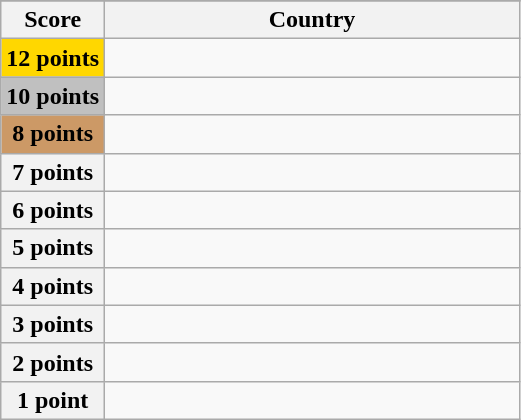<table class="wikitable">
<tr>
</tr>
<tr>
<th scope="col" width="20%">Score</th>
<th scope="col">Country</th>
</tr>
<tr>
<th scope="row" style="background:gold">12 points</th>
<td></td>
</tr>
<tr>
<th scope="row" style="background:silver">10 points</th>
<td></td>
</tr>
<tr>
<th scope="row" style="background:#CC9966">8 points</th>
<td></td>
</tr>
<tr>
<th scope="row">7 points</th>
<td></td>
</tr>
<tr>
<th scope="row">6 points</th>
<td></td>
</tr>
<tr>
<th scope="row">5 points</th>
<td></td>
</tr>
<tr>
<th scope="row">4 points</th>
<td></td>
</tr>
<tr>
<th scope="row">3 points</th>
<td></td>
</tr>
<tr>
<th scope="row">2 points</th>
<td></td>
</tr>
<tr>
<th scope="row">1 point</th>
<td></td>
</tr>
</table>
